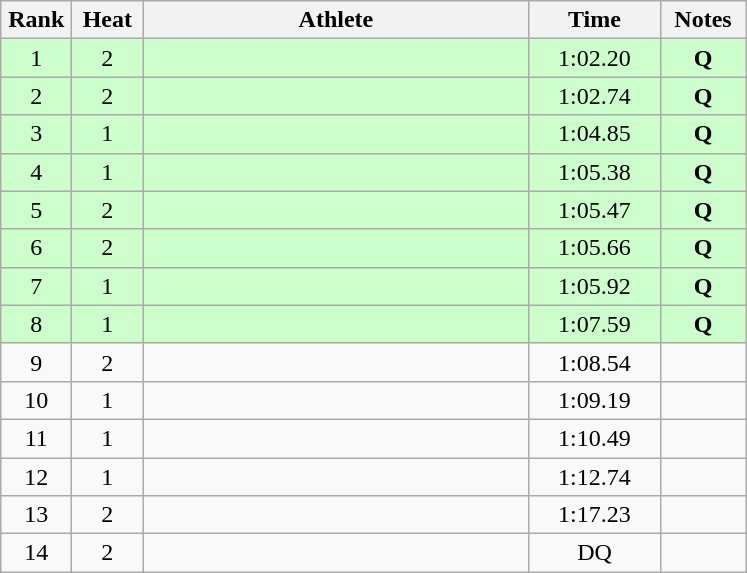<table class="wikitable" style="text-align:center">
<tr>
<th width=40>Rank</th>
<th width=40>Heat</th>
<th width=250>Athlete</th>
<th width=80>Time</th>
<th width=50>Notes</th>
</tr>
<tr bgcolor=ccffcc>
<td>1</td>
<td>2</td>
<td align=left></td>
<td>1:02.20</td>
<td><strong>Q</strong></td>
</tr>
<tr bgcolor=ccffcc>
<td>2</td>
<td>2</td>
<td align=left></td>
<td>1:02.74</td>
<td><strong>Q</strong></td>
</tr>
<tr bgcolor=ccffcc>
<td>3</td>
<td>1</td>
<td align=left></td>
<td>1:04.85</td>
<td><strong>Q</strong></td>
</tr>
<tr bgcolor=ccffcc>
<td>4</td>
<td>1</td>
<td align=left></td>
<td>1:05.38</td>
<td><strong>Q</strong></td>
</tr>
<tr bgcolor=ccffcc>
<td>5</td>
<td>2</td>
<td align=left></td>
<td>1:05.47</td>
<td><strong>Q</strong></td>
</tr>
<tr bgcolor=ccffcc>
<td>6</td>
<td>2</td>
<td align=left></td>
<td>1:05.66</td>
<td><strong>Q</strong></td>
</tr>
<tr bgcolor=ccffcc>
<td>7</td>
<td>1</td>
<td align=left></td>
<td>1:05.92</td>
<td><strong>Q</strong></td>
</tr>
<tr bgcolor=ccffcc>
<td>8</td>
<td>1</td>
<td align=left></td>
<td>1:07.59</td>
<td><strong>Q</strong></td>
</tr>
<tr>
<td>9</td>
<td>2</td>
<td align=left></td>
<td>1:08.54</td>
<td></td>
</tr>
<tr>
<td>10</td>
<td>1</td>
<td align=left></td>
<td>1:09.19</td>
<td></td>
</tr>
<tr>
<td>11</td>
<td>1</td>
<td align=left></td>
<td>1:10.49</td>
<td></td>
</tr>
<tr>
<td>12</td>
<td>1</td>
<td align=left></td>
<td>1:12.74</td>
<td></td>
</tr>
<tr>
<td>13</td>
<td>2</td>
<td align=left></td>
<td>1:17.23</td>
<td></td>
</tr>
<tr>
<td>14</td>
<td>2</td>
<td align=left></td>
<td>DQ</td>
<td></td>
</tr>
</table>
